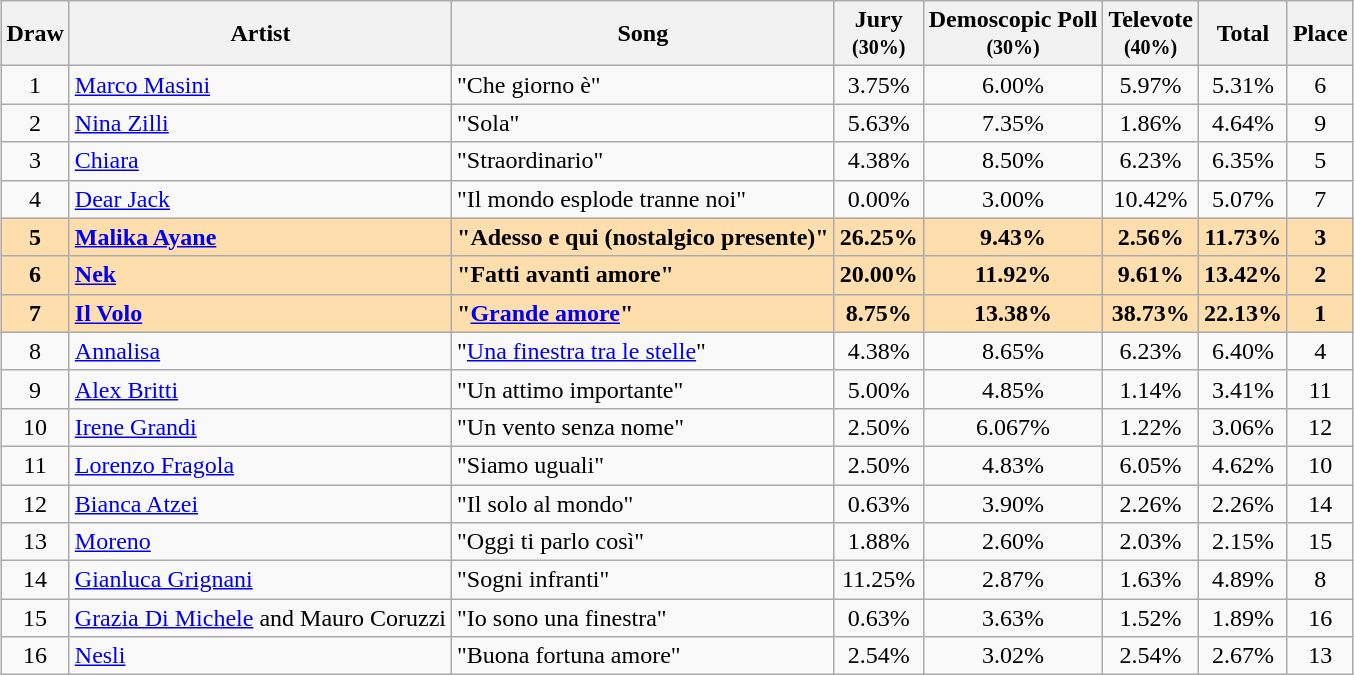<table class="sortable wikitable" style="margin: 1em auto 1em auto; text-align:center">
<tr>
<th>Draw</th>
<th>Artist</th>
<th>Song</th>
<th>Jury<br><small>(30%)</small></th>
<th>Demoscopic Poll<br><small>(30%)</small></th>
<th>Televote<br><small>(40%)</small></th>
<th>Total</th>
<th>Place</th>
</tr>
<tr>
<td>1</td>
<td align="left"><a href='#'>Marco Masini</a></td>
<td align="left">"Che giorno è"</td>
<td>3.75%</td>
<td>6.00%</td>
<td>5.97%</td>
<td>5.31%</td>
<td>6</td>
</tr>
<tr>
<td>2</td>
<td align="left"><a href='#'>Nina Zilli</a></td>
<td align="left">"Sola"</td>
<td>5.63%</td>
<td>7.35%</td>
<td>1.86%</td>
<td>4.64%</td>
<td>9</td>
</tr>
<tr>
<td>3</td>
<td align="left"><a href='#'>Chiara</a></td>
<td align="left">"Straordinario"</td>
<td>4.38%</td>
<td>8.50%</td>
<td>6.23%</td>
<td>6.35%</td>
<td>5</td>
</tr>
<tr>
<td>4</td>
<td align="left"><a href='#'>Dear Jack</a></td>
<td align="left">"Il mondo esplode tranne noi"</td>
<td>0.00%</td>
<td>3.00%</td>
<td>10.42%</td>
<td>5.07%</td>
<td>7</td>
</tr>
<tr style="font-weight:bold; background:navajowhite;">
<td>5</td>
<td align="left"><a href='#'>Malika Ayane</a></td>
<td align="left">"Adesso e qui (nostalgico presente)"</td>
<td>26.25%</td>
<td>9.43%</td>
<td>2.56%</td>
<td>11.73%</td>
<td>3</td>
</tr>
<tr style="font-weight:bold; background:navajowhite;">
<td>6</td>
<td align="left"><a href='#'>Nek</a></td>
<td align="left">"Fatti avanti amore"</td>
<td>20.00%</td>
<td>11.92%</td>
<td>9.61%</td>
<td>13.42%</td>
<td>2</td>
</tr>
<tr style="font-weight:bold; background:navajowhite;">
<td>7</td>
<td align="left"><a href='#'>Il Volo</a></td>
<td align="left">"<a href='#'>Grande amore</a>"</td>
<td>8.75%</td>
<td>13.38%</td>
<td>38.73%</td>
<td>22.13%</td>
<td>1</td>
</tr>
<tr>
<td>8</td>
<td align="left"><a href='#'>Annalisa</a></td>
<td align="left">"<a href='#'>Una finestra tra le stelle</a>"</td>
<td>4.38%</td>
<td>8.65%</td>
<td>6.23%</td>
<td>6.40%</td>
<td>4</td>
</tr>
<tr>
<td>9</td>
<td align="left"><a href='#'>Alex Britti</a></td>
<td align="left">"Un attimo importante"</td>
<td>5.00%</td>
<td>4.85%</td>
<td>1.14%</td>
<td>3.41%</td>
<td>11</td>
</tr>
<tr>
<td>10</td>
<td align="left"><a href='#'>Irene Grandi</a></td>
<td align="left">"Un vento senza nome"</td>
<td>2.50%</td>
<td>6.067%</td>
<td>1.22%</td>
<td>3.06%</td>
<td>12</td>
</tr>
<tr>
<td>11</td>
<td align="left"><a href='#'>Lorenzo Fragola</a></td>
<td align="left">"Siamo uguali"</td>
<td>2.50%</td>
<td>4.83%</td>
<td>6.05%</td>
<td>4.62%</td>
<td>10</td>
</tr>
<tr>
<td>12</td>
<td align="left"><a href='#'>Bianca Atzei</a></td>
<td align="left">"Il solo al mondo"</td>
<td>0.63%</td>
<td>3.90%</td>
<td>2.26%</td>
<td>2.26%</td>
<td>14</td>
</tr>
<tr>
<td>13</td>
<td align="left"><a href='#'>Moreno</a></td>
<td align="left">"Oggi ti parlo così"</td>
<td>1.88%</td>
<td>2.60%</td>
<td>2.03%</td>
<td>2.15%</td>
<td>15</td>
</tr>
<tr>
<td>14</td>
<td align="left"><a href='#'>Gianluca Grignani</a></td>
<td align="left">"Sogni infranti"</td>
<td>11.25%</td>
<td>2.87%</td>
<td>1.63%</td>
<td>4.89%</td>
<td>8</td>
</tr>
<tr>
<td>15</td>
<td align="left"><a href='#'>Grazia Di Michele</a> and Mauro Coruzzi</td>
<td align="left">"Io sono una finestra"</td>
<td>0.63%</td>
<td>3.63%</td>
<td>1.52%</td>
<td>1.89%</td>
<td>16</td>
</tr>
<tr>
<td>16</td>
<td align="left"><a href='#'>Nesli</a></td>
<td align="left">"Buona fortuna amore"</td>
<td>2.54%</td>
<td>3.02%</td>
<td>2.54%</td>
<td>2.67%</td>
<td>13</td>
</tr>
</table>
